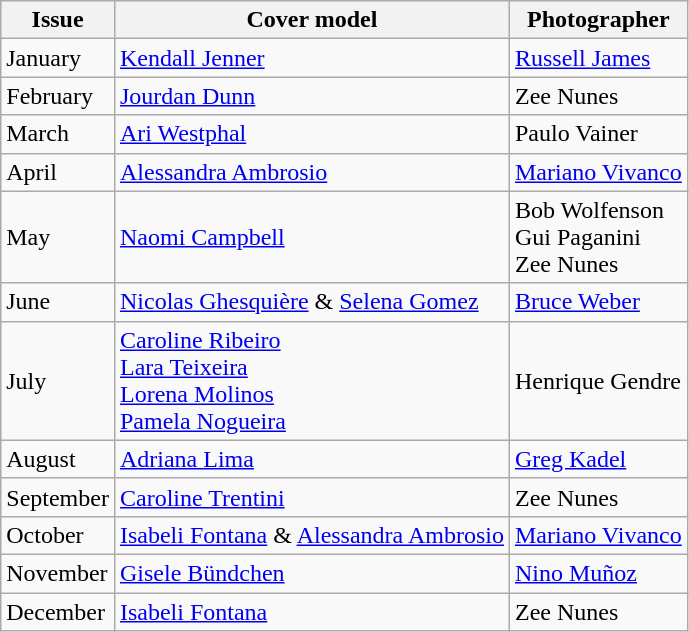<table class="wikitable">
<tr>
<th>Issue</th>
<th>Cover model</th>
<th>Photographer</th>
</tr>
<tr>
<td>January</td>
<td><a href='#'>Kendall Jenner</a></td>
<td><a href='#'>Russell James</a></td>
</tr>
<tr>
<td>February</td>
<td><a href='#'>Jourdan Dunn</a></td>
<td>Zee Nunes</td>
</tr>
<tr>
<td>March</td>
<td><a href='#'>Ari Westphal</a></td>
<td>Paulo Vainer</td>
</tr>
<tr>
<td>April</td>
<td><a href='#'>Alessandra Ambrosio</a></td>
<td><a href='#'>Mariano Vivanco</a></td>
</tr>
<tr>
<td>May</td>
<td><a href='#'>Naomi Campbell</a></td>
<td>Bob Wolfenson<br>Gui Paganini<br>Zee Nunes</td>
</tr>
<tr>
<td>June</td>
<td><a href='#'>Nicolas Ghesquière</a> & <a href='#'>Selena Gomez</a></td>
<td><a href='#'>Bruce Weber</a></td>
</tr>
<tr>
<td>July</td>
<td><a href='#'>Caroline Ribeiro</a><br><a href='#'>Lara Teixeira</a><br><a href='#'>Lorena Molinos</a><br><a href='#'>Pamela Nogueira</a></td>
<td>Henrique Gendre</td>
</tr>
<tr>
<td>August</td>
<td><a href='#'>Adriana Lima</a></td>
<td><a href='#'>Greg Kadel</a></td>
</tr>
<tr>
<td>September</td>
<td><a href='#'>Caroline Trentini</a></td>
<td>Zee Nunes</td>
</tr>
<tr>
<td>October</td>
<td><a href='#'>Isabeli Fontana</a> & <a href='#'>Alessandra Ambrosio</a></td>
<td><a href='#'>Mariano Vivanco</a></td>
</tr>
<tr>
<td>November</td>
<td><a href='#'>Gisele Bündchen</a></td>
<td><a href='#'>Nino Muñoz</a></td>
</tr>
<tr>
<td>December</td>
<td><a href='#'>Isabeli Fontana</a></td>
<td>Zee Nunes</td>
</tr>
</table>
